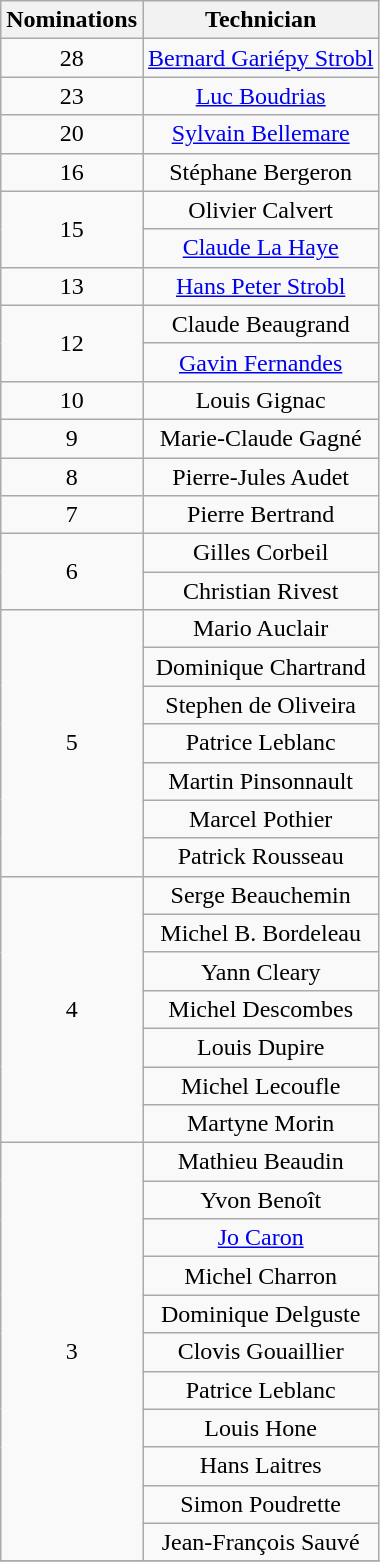<table class="wikitable" style="text-align:center;">
<tr>
<th scope="col" width="17">Nominations</th>
<th scope="col" align="center">Technician</th>
</tr>
<tr>
<td rowspan="1" style="text-align:center;">28</td>
<td><a href='#'>Bernard Gariépy Strobl</a></td>
</tr>
<tr>
<td rowspan="1" style="text-align:center;">23</td>
<td><a href='#'>Luc Boudrias</a></td>
</tr>
<tr>
<td rowspan="1" style="text-align:center;">20</td>
<td><a href='#'>Sylvain Bellemare</a></td>
</tr>
<tr>
<td rowspan="1" style="text-align:center;">16</td>
<td>Stéphane Bergeron</td>
</tr>
<tr>
<td rowspan="2" style="text-align:center;">15</td>
<td>Olivier Calvert</td>
</tr>
<tr>
<td><a href='#'>Claude La Haye</a></td>
</tr>
<tr>
<td rowspan="1" style="text-align:center;">13</td>
<td><a href='#'>Hans Peter Strobl</a></td>
</tr>
<tr>
<td rowspan="2" style="text-align:center;">12</td>
<td>Claude Beaugrand</td>
</tr>
<tr>
<td><a href='#'>Gavin Fernandes</a></td>
</tr>
<tr>
<td rowspan="1" style="text-align:center;">10</td>
<td>Louis Gignac</td>
</tr>
<tr>
<td rowspan="1" style="text-align:center;">9</td>
<td>Marie-Claude Gagné</td>
</tr>
<tr>
<td rowspan="1" style="text-align:center;">8</td>
<td>Pierre-Jules Audet</td>
</tr>
<tr>
<td rowspan="1" style="text-align:center;">7</td>
<td>Pierre Bertrand</td>
</tr>
<tr>
<td rowspan="2" style="text-align:center;">6</td>
<td>Gilles Corbeil</td>
</tr>
<tr>
<td>Christian Rivest</td>
</tr>
<tr>
<td rowspan="7" style="text-align:center;">5</td>
<td>Mario Auclair</td>
</tr>
<tr>
<td>Dominique Chartrand</td>
</tr>
<tr>
<td>Stephen de Oliveira</td>
</tr>
<tr>
<td>Patrice Leblanc</td>
</tr>
<tr>
<td>Martin Pinsonnault</td>
</tr>
<tr>
<td>Marcel Pothier</td>
</tr>
<tr>
<td>Patrick Rousseau</td>
</tr>
<tr>
<td rowspan="7" style="text-align:center;">4</td>
<td>Serge Beauchemin</td>
</tr>
<tr>
<td>Michel B. Bordeleau</td>
</tr>
<tr>
<td>Yann Cleary</td>
</tr>
<tr>
<td>Michel Descombes</td>
</tr>
<tr>
<td>Louis Dupire</td>
</tr>
<tr>
<td>Michel Lecoufle</td>
</tr>
<tr>
<td>Martyne Morin</td>
</tr>
<tr>
<td rowspan="11" style="text-align:center;">3</td>
<td>Mathieu Beaudin</td>
</tr>
<tr>
<td>Yvon Benoît</td>
</tr>
<tr>
<td><a href='#'>Jo Caron</a></td>
</tr>
<tr>
<td>Michel Charron</td>
</tr>
<tr>
<td>Dominique Delguste</td>
</tr>
<tr>
<td>Clovis Gouaillier</td>
</tr>
<tr>
<td>Patrice Leblanc</td>
</tr>
<tr>
<td>Louis Hone</td>
</tr>
<tr>
<td>Hans Laitres</td>
</tr>
<tr>
<td>Simon Poudrette</td>
</tr>
<tr>
<td>Jean-François Sauvé</td>
</tr>
<tr>
</tr>
</table>
